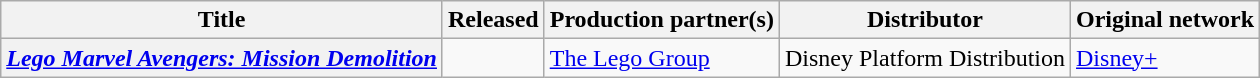<table class="wikitable plainrowheaders defaultleft">
<tr>
<th scope="col">Title</th>
<th scope="col">Released</th>
<th scope="col">Production partner(s)</th>
<th scope="col">Distributor</th>
<th scope="col">Original network</th>
</tr>
<tr>
<th scope="row"><em><a href='#'>Lego Marvel Avengers: Mission Demolition</a></em></th>
<td></td>
<td><a href='#'>The Lego Group</a></td>
<td>Disney Platform Distribution</td>
<td><a href='#'>Disney+</a></td>
</tr>
</table>
